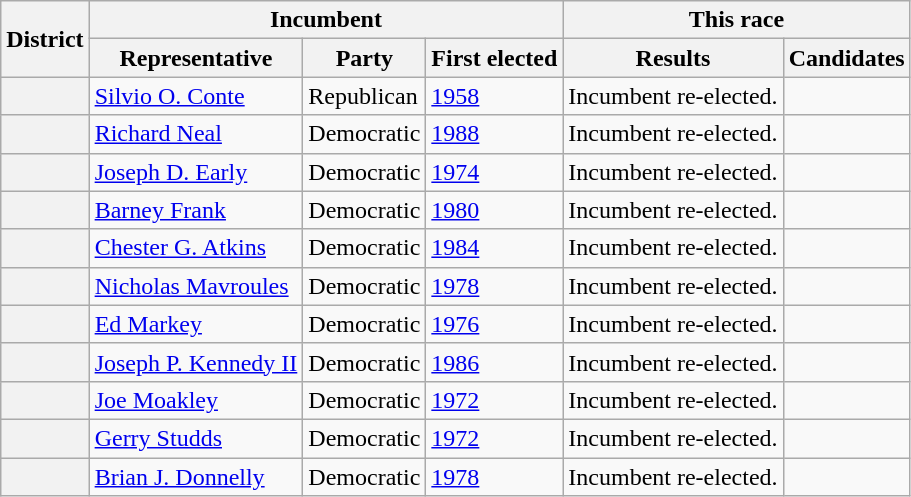<table class=wikitable>
<tr>
<th rowspan=2>District</th>
<th colspan=3>Incumbent</th>
<th colspan=2>This race</th>
</tr>
<tr>
<th>Representative</th>
<th>Party</th>
<th>First elected</th>
<th>Results</th>
<th>Candidates</th>
</tr>
<tr>
<th></th>
<td><a href='#'>Silvio O. Conte</a></td>
<td>Republican</td>
<td><a href='#'>1958</a></td>
<td>Incumbent re-elected.</td>
<td nowrap></td>
</tr>
<tr>
<th></th>
<td><a href='#'>Richard Neal</a></td>
<td>Democratic</td>
<td><a href='#'>1988</a></td>
<td>Incumbent re-elected.</td>
<td nowrap></td>
</tr>
<tr>
<th></th>
<td><a href='#'>Joseph D. Early</a></td>
<td>Democratic</td>
<td><a href='#'>1974</a></td>
<td>Incumbent re-elected.</td>
<td nowrap></td>
</tr>
<tr>
<th></th>
<td><a href='#'>Barney Frank</a></td>
<td>Democratic</td>
<td><a href='#'>1980</a></td>
<td>Incumbent re-elected.</td>
<td nowrap></td>
</tr>
<tr>
<th></th>
<td><a href='#'>Chester G. Atkins</a></td>
<td>Democratic</td>
<td><a href='#'>1984</a></td>
<td>Incumbent re-elected.</td>
<td nowrap></td>
</tr>
<tr>
<th></th>
<td><a href='#'>Nicholas Mavroules</a></td>
<td>Democratic</td>
<td><a href='#'>1978</a></td>
<td>Incumbent re-elected.</td>
<td nowrap></td>
</tr>
<tr>
<th></th>
<td><a href='#'>Ed Markey</a></td>
<td>Democratic</td>
<td><a href='#'>1976</a></td>
<td>Incumbent re-elected.</td>
<td nowrap></td>
</tr>
<tr>
<th></th>
<td><a href='#'>Joseph P. Kennedy II</a></td>
<td>Democratic</td>
<td><a href='#'>1986</a></td>
<td>Incumbent re-elected.</td>
<td nowrap></td>
</tr>
<tr>
<th></th>
<td><a href='#'>Joe Moakley</a></td>
<td>Democratic</td>
<td><a href='#'>1972</a></td>
<td>Incumbent re-elected.</td>
<td nowrap></td>
</tr>
<tr>
<th></th>
<td><a href='#'>Gerry Studds</a></td>
<td>Democratic</td>
<td><a href='#'>1972</a></td>
<td>Incumbent re-elected.</td>
<td nowrap></td>
</tr>
<tr>
<th></th>
<td><a href='#'>Brian J. Donnelly</a></td>
<td>Democratic</td>
<td><a href='#'>1978</a></td>
<td>Incumbent re-elected.</td>
<td nowrap></td>
</tr>
</table>
